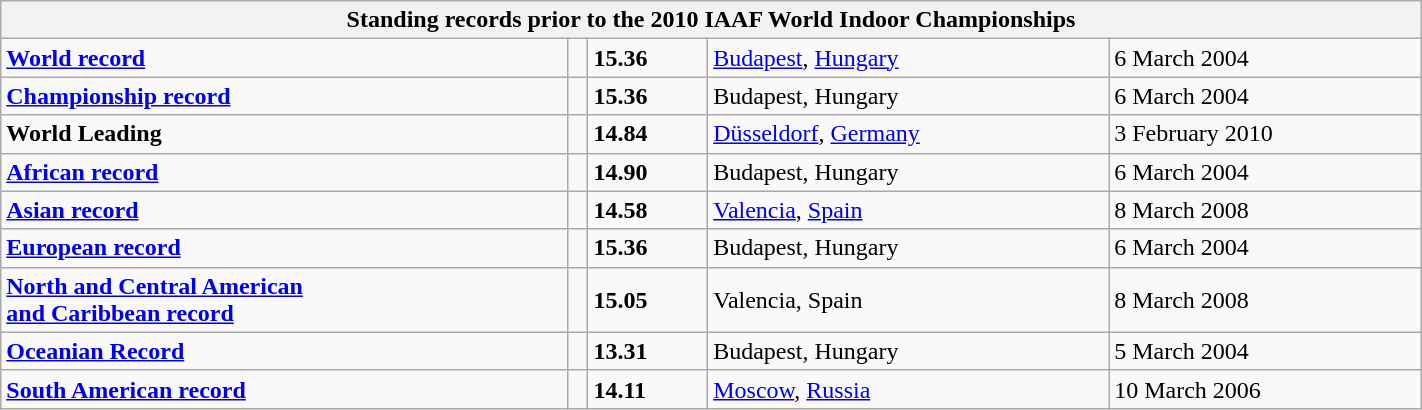<table class="wikitable" width=75%>
<tr>
<th colspan="5">Standing records prior to the 2010 IAAF World Indoor Championships</th>
</tr>
<tr>
<td><strong><a href='#'>World record</a></strong></td>
<td></td>
<td><strong>15.36</strong></td>
<td><a href='#'>Budapest</a>, <a href='#'>Hungary</a></td>
<td>6 March 2004</td>
</tr>
<tr>
<td><strong><a href='#'>Championship record</a></strong></td>
<td></td>
<td><strong>15.36</strong></td>
<td>Budapest, Hungary</td>
<td>6 March 2004</td>
</tr>
<tr>
<td><strong>World Leading</strong></td>
<td></td>
<td><strong>14.84</strong></td>
<td><a href='#'>Düsseldorf</a>, <a href='#'>Germany</a></td>
<td>3 February 2010</td>
</tr>
<tr>
<td><strong><a href='#'>African record</a></strong></td>
<td></td>
<td><strong>14.90</strong></td>
<td>Budapest, Hungary</td>
<td>6 March 2004</td>
</tr>
<tr>
<td><strong><a href='#'>Asian record</a></strong></td>
<td></td>
<td><strong>14.58</strong></td>
<td><a href='#'>Valencia</a>, <a href='#'>Spain</a></td>
<td>8 March 2008</td>
</tr>
<tr>
<td><strong><a href='#'>European record</a></strong></td>
<td></td>
<td><strong>15.36</strong></td>
<td>Budapest, Hungary</td>
<td>6 March 2004</td>
</tr>
<tr>
<td><strong><a href='#'>North and Central American <br>and Caribbean record</a></strong></td>
<td></td>
<td><strong>15.05 </strong></td>
<td>Valencia, Spain</td>
<td>8 March 2008</td>
</tr>
<tr>
<td><strong><a href='#'>Oceanian Record</a></strong></td>
<td></td>
<td><strong>13.31</strong></td>
<td>Budapest, Hungary</td>
<td>5 March 2004</td>
</tr>
<tr>
<td><strong><a href='#'>South American record</a></strong></td>
<td></td>
<td><strong>14.11</strong></td>
<td><a href='#'>Moscow</a>, <a href='#'>Russia</a></td>
<td>10 March 2006</td>
</tr>
</table>
